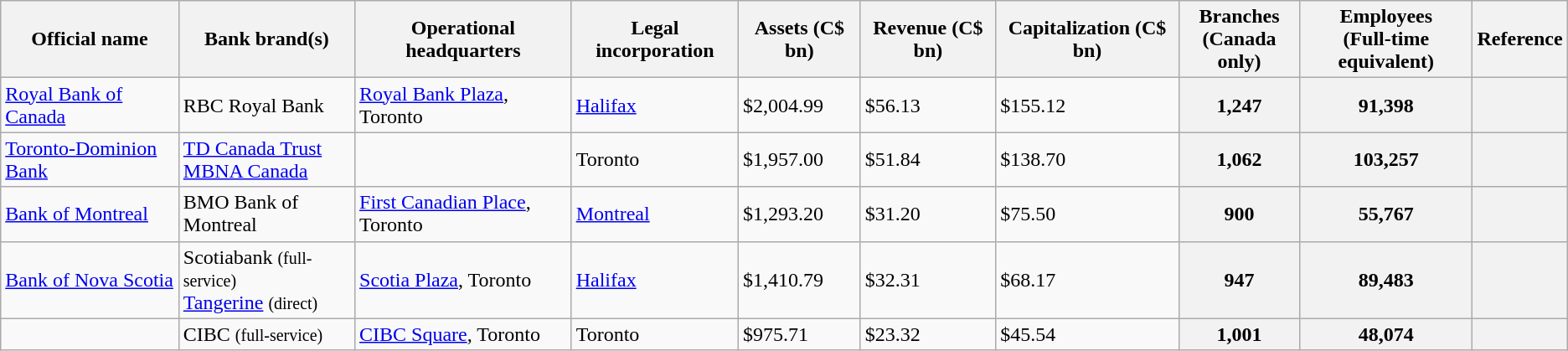<table class="wikitable sortable">
<tr>
<th>Official name</th>
<th>Bank brand(s)</th>
<th>Operational headquarters</th>
<th>Legal incorporation</th>
<th>Assets (C$ bn)</th>
<th>Revenue (C$ bn)</th>
<th>Capitalization (C$ bn)</th>
<th>Branches<br>(Canada only)</th>
<th>Employees<br>(Full-time equivalent)</th>
<th>Reference</th>
</tr>
<tr>
<td><a href='#'>Royal Bank of Canada</a></td>
<td>RBC Royal Bank</td>
<td><a href='#'>Royal Bank Plaza</a>, Toronto</td>
<td><a href='#'>Halifax</a></td>
<td>$2,004.99</td>
<td>$56.13</td>
<td>$155.12</td>
<th>1,247</th>
<th>91,398</th>
<th></th>
</tr>
<tr>
<td><a href='#'>Toronto-Dominion Bank</a></td>
<td><a href='#'>TD Canada Trust</a><br><a href='#'>MBNA Canada</a></td>
<td></td>
<td>Toronto</td>
<td>$1,957.00</td>
<td>$51.84</td>
<td>$138.70</td>
<th>1,062</th>
<th>103,257</th>
<th></th>
</tr>
<tr>
<td><a href='#'>Bank of Montreal</a></td>
<td>BMO Bank of Montreal</td>
<td><a href='#'>First Canadian Place</a>, Toronto</td>
<td><a href='#'>Montreal</a></td>
<td>$1,293.20</td>
<td>$31.20</td>
<td>$75.50</td>
<th>900</th>
<th>55,767</th>
<th></th>
</tr>
<tr>
<td><a href='#'>Bank of Nova Scotia</a></td>
<td>Scotiabank <small>(full-service)</small><br><a href='#'>Tangerine</a> <small>(direct)</small></td>
<td><a href='#'>Scotia Plaza</a>, Toronto</td>
<td><a href='#'>Halifax</a></td>
<td>$1,410.79</td>
<td>$32.31</td>
<td>$68.17</td>
<th>947</th>
<th>89,483</th>
<th></th>
</tr>
<tr>
<td></td>
<td>CIBC <small>(full-service)</small><br></td>
<td><a href='#'>CIBC Square</a>, Toronto</td>
<td>Toronto</td>
<td>$975.71</td>
<td>$23.32</td>
<td>$45.54</td>
<th>1,001</th>
<th>48,074</th>
<th></th>
</tr>
</table>
